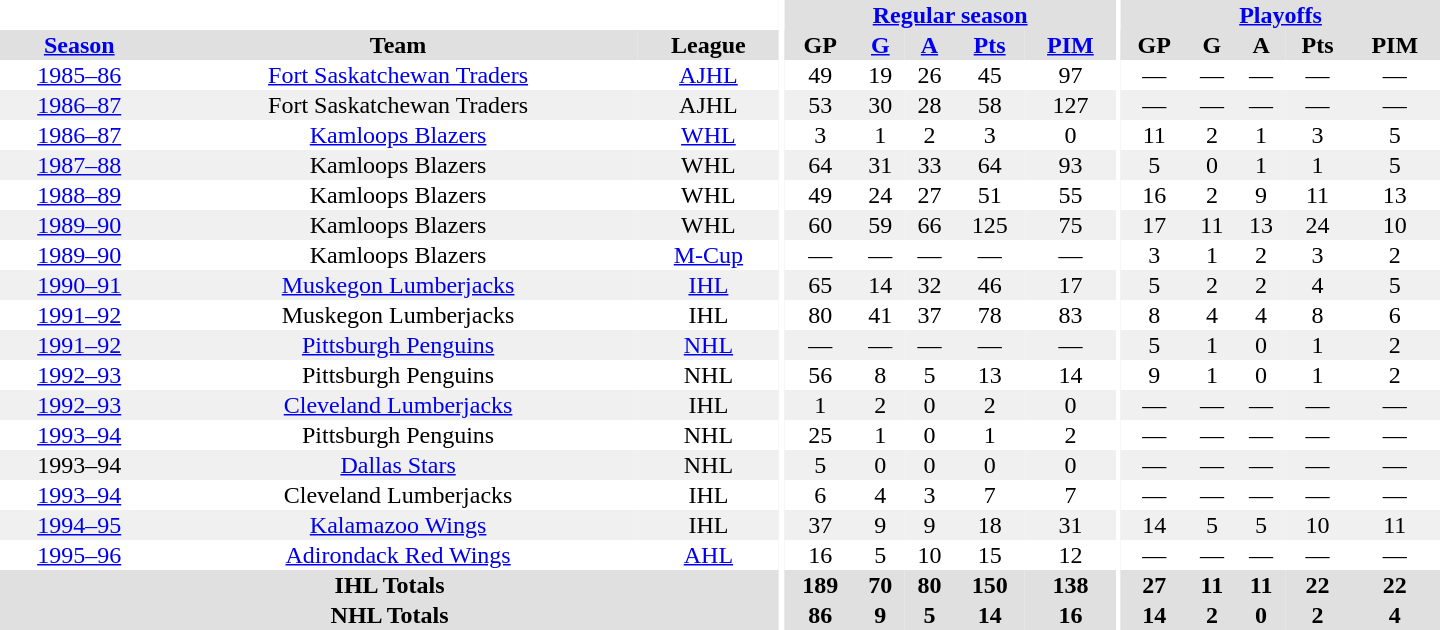<table border="0" cellpadding="1" cellspacing="0" style="text-align:center; width:60em">
<tr bgcolor="#e0e0e0">
<th colspan="3" bgcolor="#ffffff"></th>
<th rowspan="100" bgcolor="#ffffff"></th>
<th colspan="5"><a href='#'>Regular season</a></th>
<th rowspan="100" bgcolor="#ffffff"></th>
<th colspan="5"><a href='#'>Playoffs</a></th>
</tr>
<tr bgcolor="#e0e0e0">
<th><a href='#'>Season</a></th>
<th>Team</th>
<th>League</th>
<th>GP</th>
<th><a href='#'>G</a></th>
<th><a href='#'>A</a></th>
<th><a href='#'>Pts</a></th>
<th><a href='#'>PIM</a></th>
<th>GP</th>
<th>G</th>
<th>A</th>
<th>Pts</th>
<th>PIM</th>
</tr>
<tr>
<td><a href='#'>1985–86</a></td>
<td><a href='#'>Fort Saskatchewan Traders</a></td>
<td><a href='#'>AJHL</a></td>
<td>49</td>
<td>19</td>
<td>26</td>
<td>45</td>
<td>97</td>
<td>—</td>
<td>—</td>
<td>—</td>
<td>—</td>
<td>—</td>
</tr>
<tr bgcolor="#f0f0f0">
<td><a href='#'>1986–87</a></td>
<td>Fort Saskatchewan Traders</td>
<td>AJHL</td>
<td>53</td>
<td>30</td>
<td>28</td>
<td>58</td>
<td>127</td>
<td>—</td>
<td>—</td>
<td>—</td>
<td>—</td>
<td>—</td>
</tr>
<tr>
<td><a href='#'>1986–87</a></td>
<td><a href='#'>Kamloops Blazers</a></td>
<td><a href='#'>WHL</a></td>
<td>3</td>
<td>1</td>
<td>2</td>
<td>3</td>
<td>0</td>
<td>11</td>
<td>2</td>
<td>1</td>
<td>3</td>
<td>5</td>
</tr>
<tr bgcolor="#f0f0f0">
<td><a href='#'>1987–88</a></td>
<td>Kamloops Blazers</td>
<td>WHL</td>
<td>64</td>
<td>31</td>
<td>33</td>
<td>64</td>
<td>93</td>
<td>5</td>
<td>0</td>
<td>1</td>
<td>1</td>
<td>5</td>
</tr>
<tr>
<td><a href='#'>1988–89</a></td>
<td>Kamloops Blazers</td>
<td>WHL</td>
<td>49</td>
<td>24</td>
<td>27</td>
<td>51</td>
<td>55</td>
<td>16</td>
<td>2</td>
<td>9</td>
<td>11</td>
<td>13</td>
</tr>
<tr bgcolor="#f0f0f0">
<td><a href='#'>1989–90</a></td>
<td>Kamloops Blazers</td>
<td>WHL</td>
<td>60</td>
<td>59</td>
<td>66</td>
<td>125</td>
<td>75</td>
<td>17</td>
<td>11</td>
<td>13</td>
<td>24</td>
<td>10</td>
</tr>
<tr>
<td><a href='#'>1989–90</a></td>
<td>Kamloops Blazers</td>
<td><a href='#'>M-Cup</a></td>
<td>—</td>
<td>—</td>
<td>—</td>
<td>—</td>
<td>—</td>
<td>3</td>
<td>1</td>
<td>2</td>
<td>3</td>
<td>2</td>
</tr>
<tr bgcolor="#f0f0f0">
<td><a href='#'>1990–91</a></td>
<td><a href='#'>Muskegon Lumberjacks</a></td>
<td><a href='#'>IHL</a></td>
<td>65</td>
<td>14</td>
<td>32</td>
<td>46</td>
<td>17</td>
<td>5</td>
<td>2</td>
<td>2</td>
<td>4</td>
<td>5</td>
</tr>
<tr>
<td><a href='#'>1991–92</a></td>
<td>Muskegon Lumberjacks</td>
<td>IHL</td>
<td>80</td>
<td>41</td>
<td>37</td>
<td>78</td>
<td>83</td>
<td>8</td>
<td>4</td>
<td>4</td>
<td>8</td>
<td>6</td>
</tr>
<tr bgcolor="#f0f0f0">
<td><a href='#'>1991–92</a></td>
<td><a href='#'>Pittsburgh Penguins</a></td>
<td><a href='#'>NHL</a></td>
<td>—</td>
<td>—</td>
<td>—</td>
<td>—</td>
<td>—</td>
<td>5</td>
<td>1</td>
<td>0</td>
<td>1</td>
<td>2</td>
</tr>
<tr>
<td><a href='#'>1992–93</a></td>
<td>Pittsburgh Penguins</td>
<td>NHL</td>
<td>56</td>
<td>8</td>
<td>5</td>
<td>13</td>
<td>14</td>
<td>9</td>
<td>1</td>
<td>0</td>
<td>1</td>
<td>2</td>
</tr>
<tr bgcolor="#f0f0f0">
<td><a href='#'>1992–93</a></td>
<td><a href='#'>Cleveland Lumberjacks</a></td>
<td>IHL</td>
<td>1</td>
<td>2</td>
<td>0</td>
<td>2</td>
<td>0</td>
<td>—</td>
<td>—</td>
<td>—</td>
<td>—</td>
<td>—</td>
</tr>
<tr>
<td><a href='#'>1993–94</a></td>
<td>Pittsburgh Penguins</td>
<td>NHL</td>
<td>25</td>
<td>1</td>
<td>0</td>
<td>1</td>
<td>2</td>
<td>—</td>
<td>—</td>
<td>—</td>
<td>—</td>
<td>—</td>
</tr>
<tr bgcolor="#f0f0f0">
<td>1993–94</td>
<td><a href='#'>Dallas Stars</a></td>
<td>NHL</td>
<td>5</td>
<td>0</td>
<td>0</td>
<td>0</td>
<td>0</td>
<td>—</td>
<td>—</td>
<td>—</td>
<td>—</td>
<td>—</td>
</tr>
<tr>
<td><a href='#'>1993–94</a></td>
<td>Cleveland Lumberjacks</td>
<td>IHL</td>
<td>6</td>
<td>4</td>
<td>3</td>
<td>7</td>
<td>7</td>
<td>—</td>
<td>—</td>
<td>—</td>
<td>—</td>
<td>—</td>
</tr>
<tr bgcolor="#f0f0f0">
<td><a href='#'>1994–95</a></td>
<td><a href='#'>Kalamazoo Wings</a></td>
<td>IHL</td>
<td>37</td>
<td>9</td>
<td>9</td>
<td>18</td>
<td>31</td>
<td>14</td>
<td>5</td>
<td>5</td>
<td>10</td>
<td>11</td>
</tr>
<tr>
<td><a href='#'>1995–96</a></td>
<td><a href='#'>Adirondack Red Wings</a></td>
<td><a href='#'>AHL</a></td>
<td>16</td>
<td>5</td>
<td>10</td>
<td>15</td>
<td>12</td>
<td>—</td>
<td>—</td>
<td>—</td>
<td>—</td>
<td>—</td>
</tr>
<tr bgcolor="#e0e0e0">
<th colspan="3">IHL Totals</th>
<th>189</th>
<th>70</th>
<th>80</th>
<th>150</th>
<th>138</th>
<th>27</th>
<th>11</th>
<th>11</th>
<th>22</th>
<th>22</th>
</tr>
<tr bgcolor="#e0e0e0">
<th colspan="3">NHL Totals</th>
<th>86</th>
<th>9</th>
<th>5</th>
<th>14</th>
<th>16</th>
<th>14</th>
<th>2</th>
<th>0</th>
<th>2</th>
<th>4</th>
</tr>
</table>
